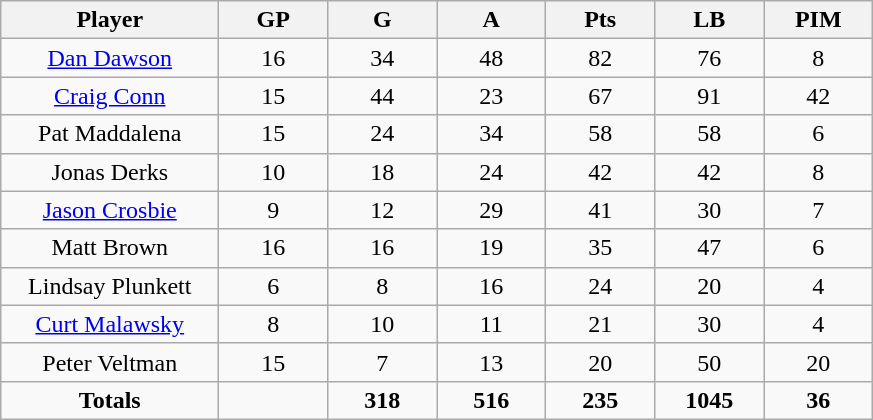<table class="wikitable sortable">
<tr align=center>
<th width="20%">Player</th>
<th width="10%">GP</th>
<th width="10%">G</th>
<th width="10%">A</th>
<th width="10%">Pts</th>
<th width="10%">LB</th>
<th width="10%">PIM</th>
</tr>
<tr align=center>
<td><a href='#'>Dan Dawson</a></td>
<td>16</td>
<td>34</td>
<td>48</td>
<td>82</td>
<td>76</td>
<td>8</td>
</tr>
<tr align=center>
<td><a href='#'>Craig Conn</a></td>
<td>15</td>
<td>44</td>
<td>23</td>
<td>67</td>
<td>91</td>
<td>42</td>
</tr>
<tr align=center>
<td>Pat Maddalena</td>
<td>15</td>
<td>24</td>
<td>34</td>
<td>58</td>
<td>58</td>
<td>6</td>
</tr>
<tr align=center>
<td>Jonas Derks</td>
<td>10</td>
<td>18</td>
<td>24</td>
<td>42</td>
<td>42</td>
<td>8</td>
</tr>
<tr align=center>
<td><a href='#'>Jason Crosbie</a></td>
<td>9</td>
<td>12</td>
<td>29</td>
<td>41</td>
<td>30</td>
<td>7</td>
</tr>
<tr align=center>
<td>Matt Brown</td>
<td>16</td>
<td>16</td>
<td>19</td>
<td>35</td>
<td>47</td>
<td>6</td>
</tr>
<tr align=center>
<td>Lindsay Plunkett</td>
<td>6</td>
<td>8</td>
<td>16</td>
<td>24</td>
<td>20</td>
<td>4</td>
</tr>
<tr align=center>
<td><a href='#'>Curt Malawsky</a></td>
<td>8</td>
<td>10</td>
<td>11</td>
<td>21</td>
<td>30</td>
<td>4</td>
</tr>
<tr align=center>
<td>Peter Veltman</td>
<td>15</td>
<td>7</td>
<td>13</td>
<td>20</td>
<td>50</td>
<td>20</td>
</tr>
<tr align=center>
<td><strong>Totals</strong></td>
<td></td>
<td><strong>318</strong></td>
<td><strong>516</strong></td>
<td><strong>235</strong></td>
<td><strong>1045</strong></td>
<td><strong>36</strong></td>
</tr>
</table>
